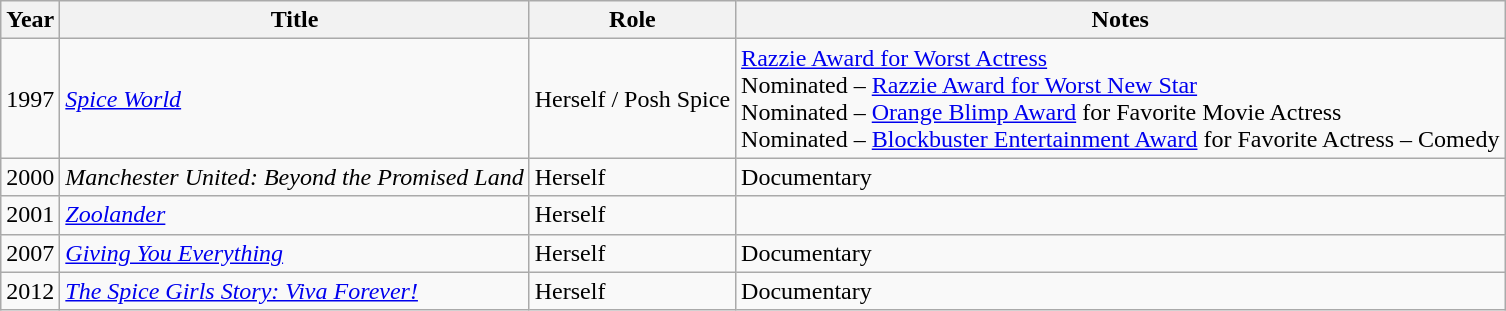<table class="wikitable">
<tr>
<th>Year</th>
<th>Title</th>
<th>Role</th>
<th class="unsortable">Notes</th>
</tr>
<tr>
<td>1997</td>
<td><em><a href='#'>Spice World</a></em></td>
<td>Herself / Posh Spice</td>
<td><a href='#'>Razzie Award for Worst Actress</a><br>Nominated – <a href='#'>Razzie Award for Worst New Star</a><br>Nominated – <a href='#'>Orange Blimp Award</a> for Favorite Movie Actress<br>Nominated – <a href='#'>Blockbuster Entertainment Award</a> for Favorite Actress – Comedy</td>
</tr>
<tr>
<td>2000</td>
<td><em>Manchester United: Beyond the Promised Land</em></td>
<td>Herself</td>
<td>Documentary</td>
</tr>
<tr>
<td>2001</td>
<td><em><a href='#'>Zoolander</a></em></td>
<td>Herself</td>
<td></td>
</tr>
<tr>
<td>2007</td>
<td><em><a href='#'>Giving You Everything</a></em></td>
<td>Herself</td>
<td>Documentary</td>
</tr>
<tr>
<td>2012</td>
<td><em><a href='#'>The Spice Girls Story: Viva Forever!</a></em></td>
<td>Herself</td>
<td>Documentary</td>
</tr>
</table>
